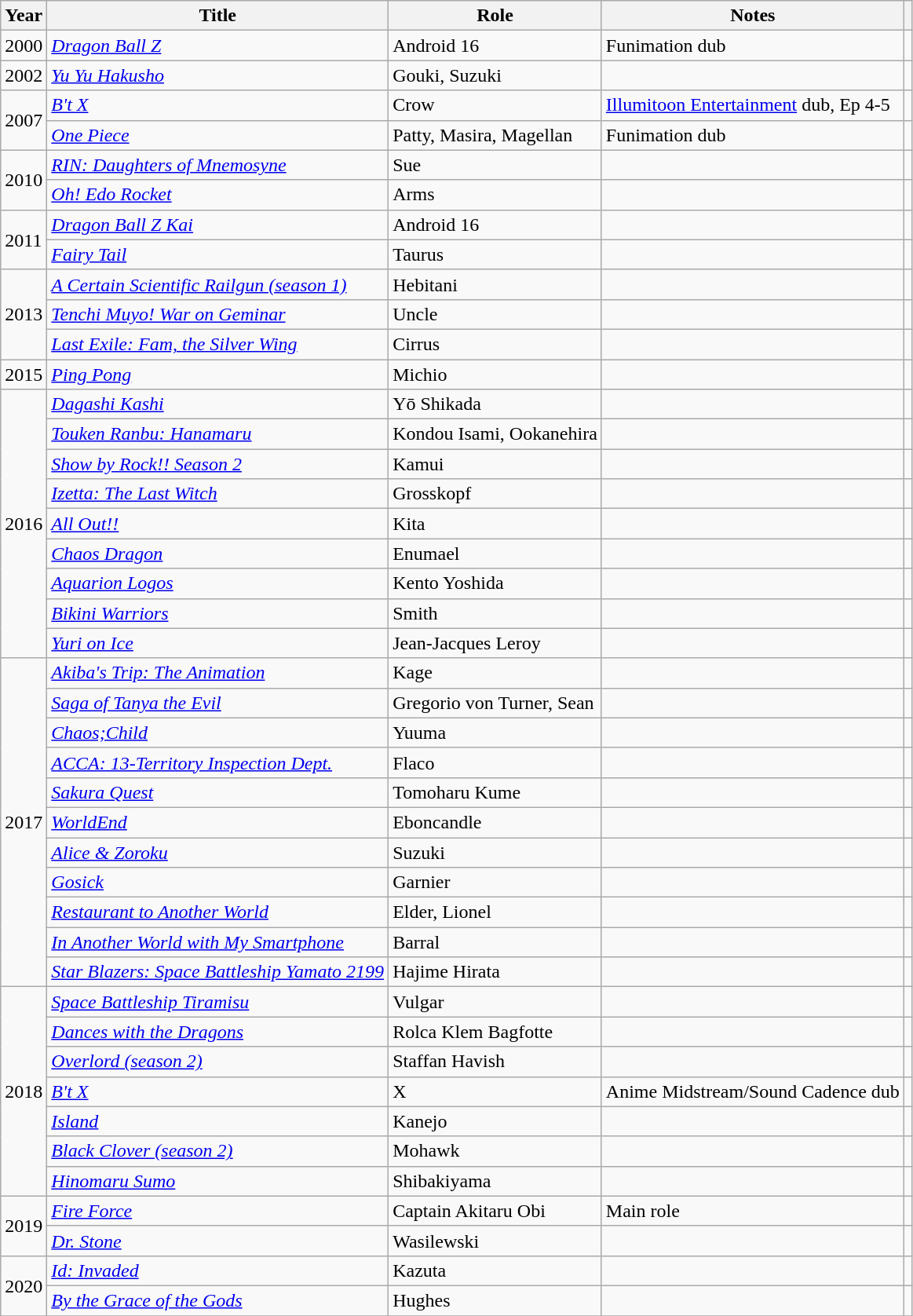<table class="wikitable sortable plainrowheaders">
<tr>
<th>Year</th>
<th>Title</th>
<th>Role</th>
<th class="unsortable">Notes</th>
<th class="unsortable"></th>
</tr>
<tr>
<td>2000</td>
<td><em><a href='#'>Dragon Ball Z</a></em></td>
<td>Android 16</td>
<td>Funimation dub</td>
<td></td>
</tr>
<tr>
<td>2002</td>
<td><em><a href='#'>Yu Yu Hakusho</a></em></td>
<td>Gouki, Suzuki</td>
<td></td>
<td></td>
</tr>
<tr>
<td rowspan="2">2007</td>
<td><em><a href='#'>B't X</a></em></td>
<td>Crow</td>
<td><a href='#'>Illumitoon Entertainment</a> dub, Ep 4-5</td>
<td></td>
</tr>
<tr>
<td><em><a href='#'>One Piece</a></em></td>
<td>Patty, Masira, Magellan</td>
<td>Funimation dub</td>
<td></td>
</tr>
<tr>
<td rowspan="2">2010</td>
<td><em><a href='#'>RIN: Daughters of Mnemosyne</a></em></td>
<td>Sue</td>
<td></td>
<td></td>
</tr>
<tr>
<td><em><a href='#'>Oh! Edo Rocket</a></em></td>
<td>Arms</td>
<td></td>
<td></td>
</tr>
<tr>
<td rowspan="2">2011</td>
<td><em><a href='#'>Dragon Ball Z Kai</a></em></td>
<td>Android 16</td>
<td></td>
<td></td>
</tr>
<tr>
<td><em><a href='#'>Fairy Tail</a></em></td>
<td>Taurus</td>
<td></td>
<td></td>
</tr>
<tr>
<td rowspan="3">2013<br></td>
<td><em><a href='#'>A Certain Scientific Railgun (season 1)</a></em></td>
<td>Hebitani</td>
<td></td>
<td></td>
</tr>
<tr>
<td><em><a href='#'>Tenchi Muyo! War on Geminar</a></em></td>
<td>Uncle</td>
<td></td>
<td></td>
</tr>
<tr>
<td><em><a href='#'>Last Exile: Fam, the Silver Wing</a></em></td>
<td>Cirrus</td>
<td></td>
<td></td>
</tr>
<tr>
<td rowspan="1">2015<br></td>
<td><em><a href='#'>Ping Pong</a></em></td>
<td>Michio</td>
<td></td>
<td></td>
</tr>
<tr>
<td rowspan="9">2016</td>
<td><em><a href='#'>Dagashi Kashi</a></em></td>
<td>Yō Shikada</td>
<td></td>
<td></td>
</tr>
<tr>
<td><em><a href='#'>Touken Ranbu: Hanamaru</a></em></td>
<td>Kondou Isami, Ookanehira</td>
<td></td>
<td></td>
</tr>
<tr>
<td><em><a href='#'>Show by Rock!! Season 2</a></em></td>
<td>Kamui</td>
<td></td>
<td></td>
</tr>
<tr>
<td><em><a href='#'>Izetta: The Last Witch</a></em></td>
<td>Grosskopf</td>
<td></td>
<td></td>
</tr>
<tr>
<td><em><a href='#'>All Out!!</a></em></td>
<td>Kita</td>
<td></td>
<td></td>
</tr>
<tr>
<td><em><a href='#'>Chaos Dragon</a></em></td>
<td>Enumael</td>
<td></td>
<td></td>
</tr>
<tr>
<td><em><a href='#'>Aquarion Logos</a></em></td>
<td>Kento Yoshida</td>
<td></td>
<td></td>
</tr>
<tr>
<td><em><a href='#'>Bikini Warriors</a></em></td>
<td>Smith</td>
<td></td>
<td></td>
</tr>
<tr>
<td><em><a href='#'>Yuri on Ice</a></em></td>
<td>Jean-Jacques Leroy</td>
<td></td>
<td></td>
</tr>
<tr>
<td rowspan="11">2017</td>
<td><em><a href='#'>Akiba's Trip: The Animation</a></em></td>
<td>Kage</td>
<td></td>
<td></td>
</tr>
<tr>
<td><em><a href='#'>Saga of Tanya the Evil</a></em></td>
<td>Gregorio von Turner, Sean</td>
<td></td>
<td></td>
</tr>
<tr>
<td><em><a href='#'>Chaos;Child</a></em></td>
<td>Yuuma</td>
<td></td>
<td></td>
</tr>
<tr>
<td><em><a href='#'>ACCA: 13-Territory Inspection Dept.</a></em></td>
<td>Flaco</td>
<td></td>
<td></td>
</tr>
<tr>
<td><em><a href='#'>Sakura Quest</a></em></td>
<td>Tomoharu Kume</td>
<td></td>
<td></td>
</tr>
<tr>
<td><em><a href='#'>WorldEnd</a></em></td>
<td>Eboncandle</td>
<td></td>
<td></td>
</tr>
<tr>
<td><em><a href='#'>Alice & Zoroku</a></em></td>
<td>Suzuki</td>
<td></td>
<td></td>
</tr>
<tr>
<td><em><a href='#'>Gosick</a></em></td>
<td>Garnier</td>
<td></td>
<td></td>
</tr>
<tr>
<td><em><a href='#'>Restaurant to Another World</a></em></td>
<td>Elder, Lionel</td>
<td></td>
<td></td>
</tr>
<tr>
<td><em><a href='#'>In Another World with My Smartphone</a></em></td>
<td>Barral</td>
<td></td>
<td></td>
</tr>
<tr>
<td><em><a href='#'>Star Blazers: Space Battleship Yamato 2199</a></em></td>
<td>Hajime Hirata</td>
<td></td>
<td></td>
</tr>
<tr>
<td rowspan="7">2018<br></td>
<td><em><a href='#'>Space Battleship Tiramisu</a></em></td>
<td>Vulgar</td>
<td></td>
<td></td>
</tr>
<tr>
<td><em><a href='#'>Dances with the Dragons</a></em></td>
<td>Rolca Klem Bagfotte</td>
<td></td>
<td></td>
</tr>
<tr>
<td><em><a href='#'>Overlord (season 2)</a></em></td>
<td>Staffan Havish</td>
<td></td>
<td></td>
</tr>
<tr>
<td><em><a href='#'>B't X</a></em></td>
<td>X</td>
<td>Anime Midstream/Sound Cadence dub</td>
<td></td>
</tr>
<tr>
<td><em><a href='#'>Island</a></em></td>
<td>Kanejo</td>
<td></td>
<td></td>
</tr>
<tr>
<td><em><a href='#'>Black Clover (season 2)</a></em></td>
<td>Mohawk</td>
<td></td>
<td></td>
</tr>
<tr>
<td><em><a href='#'>Hinomaru Sumo</a></em></td>
<td>Shibakiyama</td>
<td></td>
<td></td>
</tr>
<tr>
<td rowspan="2">2019</td>
<td><em><a href='#'>Fire Force</a></em></td>
<td>Captain Akitaru Obi</td>
<td>Main role</td>
<td></td>
</tr>
<tr>
<td><em><a href='#'>Dr. Stone</a></em></td>
<td>Wasilewski</td>
<td></td>
<td></td>
</tr>
<tr>
<td rowspan="2">2020</td>
<td><em><a href='#'>Id: Invaded</a></em></td>
<td>Kazuta</td>
<td></td>
<td></td>
</tr>
<tr>
<td><em><a href='#'>By the Grace of the Gods</a></em></td>
<td>Hughes</td>
<td></td>
<td></td>
</tr>
<tr>
</tr>
</table>
